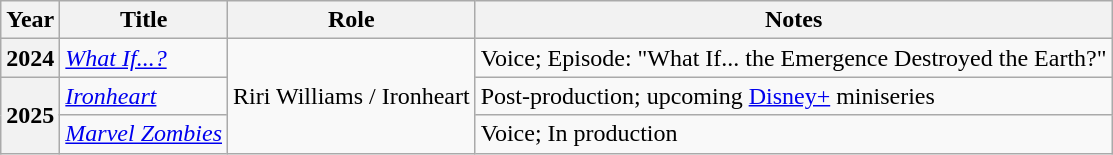<table class="wikitable plainrowheaders">
<tr>
<th>Year</th>
<th>Title</th>
<th>Role</th>
<th>Notes</th>
</tr>
<tr>
<th>2024</th>
<td><em><a href='#'>What If...?</a></em></td>
<td rowspan="3">Riri Williams / Ironheart</td>
<td>Voice; Episode: "What If... the Emergence Destroyed the Earth?"</td>
</tr>
<tr>
<th rowspan="2">2025</th>
<td><em><a href='#'>Ironheart</a></em></td>
<td>Post-production; upcoming <a href='#'>Disney+</a> miniseries</td>
</tr>
<tr>
<td><em><a href='#'>Marvel Zombies</a></em></td>
<td>Voice; In production</td>
</tr>
</table>
